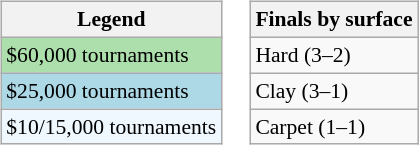<table>
<tr valign=top>
<td><br><table class=wikitable style=font-size:90%;>
<tr>
<th>Legend</th>
</tr>
<tr style=background:#addfad;>
<td>$60,000 tournaments</td>
</tr>
<tr style=background:lightblue;>
<td>$25,000 tournaments</td>
</tr>
<tr style=background:#f0f8ff;>
<td>$10/15,000 tournaments</td>
</tr>
</table>
</td>
<td><br><table class=wikitable style=font-size:90%;>
<tr>
<th>Finals by surface</th>
</tr>
<tr>
<td>Hard (3–2)</td>
</tr>
<tr>
<td>Clay (3–1)</td>
</tr>
<tr>
<td>Carpet (1–1)</td>
</tr>
</table>
</td>
</tr>
</table>
